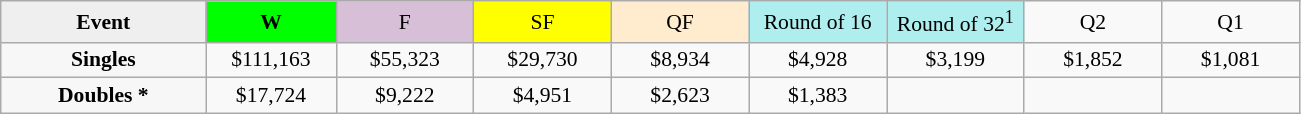<table class=wikitable style=font-size:90%;text-align:center>
<tr>
<td style="width:130px; background:#efefef;"><strong>Event</strong></td>
<td style="width:80px; background:lime;"><strong>W</strong></td>
<td style="width:85px; background:thistle;">F</td>
<td style="width:85px; background:#ff0;">SF</td>
<td style="width:85px; background:#ffebcd;">QF</td>
<td style="width:85px; background:#afeeee;">Round of 16</td>
<td style="width:85px; background:#afeeee;">Round of 32<sup>1</sup></td>
<td width=85>Q2</td>
<td width=85>Q1</td>
</tr>
<tr>
<td style="background:#f7f7f7;"><strong>Singles</strong></td>
<td>$111,163</td>
<td>$55,323</td>
<td>$29,730</td>
<td>$8,934</td>
<td>$4,928</td>
<td>$3,199</td>
<td>$1,852</td>
<td>$1,081</td>
</tr>
<tr>
<td style="background:#f7f7f7;"><strong>Doubles *</strong></td>
<td>$17,724</td>
<td>$9,222</td>
<td>$4,951</td>
<td>$2,623</td>
<td>$1,383</td>
<td></td>
<td></td>
<td></td>
</tr>
</table>
